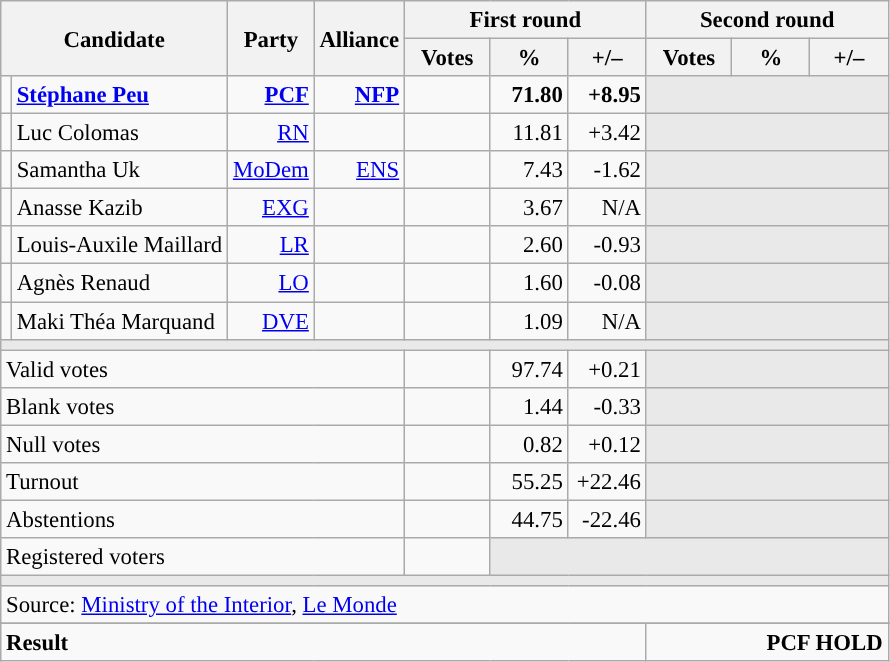<table class="wikitable" style="text-align:right;font-size:95%;">
<tr>
<th rowspan="2" colspan="2">Candidate</th>
<th rowspan="2">Party</th>
<th rowspan="2">Alliance</th>
<th colspan="3">First round</th>
<th colspan="3">Second round</th>
</tr>
<tr>
<th style="width:50px;">Votes</th>
<th style="width:45px;">%</th>
<th style="width:45px;">+/–</th>
<th style="width:50px;">Votes</th>
<th style="width:45px;">%</th>
<th style="width:45px;">+/–</th>
</tr>
<tr>
<td style="color:inherit;background:"></td>
<td style="text-align:left;"><strong><a href='#'>Stéphane Peu</a></strong></td>
<td><a href='#'><strong>PCF</strong></a></td>
<td><a href='#'><strong>NFP</strong></a></td>
<td><strong></strong></td>
<td><strong>71.80</strong></td>
<td><strong>+8.95</strong></td>
<td colspan="3" style="background:#E9E9E9;"></td>
</tr>
<tr>
<td style="color:inherit;background:"></td>
<td style="text-align:left;">Luc Colomas</td>
<td><a href='#'>RN</a></td>
<td></td>
<td></td>
<td>11.81</td>
<td>+3.42</td>
<td colspan="3" style="background:#E9E9E9;"></td>
</tr>
<tr>
<td style="color:inherit;background:"></td>
<td style="text-align:left;">Samantha Uk</td>
<td><a href='#'>MoDem</a></td>
<td><a href='#'>ENS</a></td>
<td></td>
<td>7.43</td>
<td>-1.62</td>
<td colspan="3" style="background:#E9E9E9;"></td>
</tr>
<tr>
<td style="color:inherit;background:"></td>
<td style="text-align:left;">Anasse Kazib</td>
<td><a href='#'>EXG</a></td>
<td></td>
<td></td>
<td>3.67</td>
<td>N/A</td>
<td colspan="3" style="background:#E9E9E9;"></td>
</tr>
<tr>
<td style="color:inherit;background:"></td>
<td style="text-align:left;">Louis-Auxile Maillard</td>
<td><a href='#'>LR</a></td>
<td></td>
<td></td>
<td>2.60</td>
<td>-0.93</td>
<td colspan="3" style="background:#E9E9E9;"></td>
</tr>
<tr>
<td style="color:inherit;background:"></td>
<td style="text-align:left;">Agnès Renaud</td>
<td><a href='#'>LO</a></td>
<td></td>
<td></td>
<td>1.60</td>
<td>-0.08</td>
<td colspan="3" style="background:#E9E9E9;"></td>
</tr>
<tr>
<td style="color:inherit;background:"></td>
<td style="text-align:left;">Maki Théa Marquand</td>
<td><a href='#'>DVE</a></td>
<td></td>
<td></td>
<td>1.09</td>
<td>N/A</td>
<td colspan="3" style="background:#E9E9E9;"></td>
</tr>
<tr>
<td colspan="10" style="background:#E9E9E9;"></td>
</tr>
<tr>
<td colspan="4" style="text-align:left;">Valid votes</td>
<td></td>
<td>97.74</td>
<td>+0.21</td>
<td colspan="3" style="background:#E9E9E9;"></td>
</tr>
<tr>
<td colspan="4" style="text-align:left;">Blank votes</td>
<td></td>
<td>1.44</td>
<td>-0.33</td>
<td colspan="3" style="background:#E9E9E9;"></td>
</tr>
<tr>
<td colspan="4" style="text-align:left;">Null votes</td>
<td></td>
<td>0.82</td>
<td>+0.12</td>
<td colspan="3" style="background:#E9E9E9;"></td>
</tr>
<tr>
<td colspan="4" style="text-align:left;">Turnout</td>
<td></td>
<td>55.25</td>
<td>+22.46</td>
<td colspan="3" style="background:#E9E9E9;"></td>
</tr>
<tr>
<td colspan="4" style="text-align:left;">Abstentions</td>
<td></td>
<td>44.75</td>
<td>-22.46</td>
<td colspan="3" style="background:#E9E9E9;"></td>
</tr>
<tr>
<td colspan="4" style="text-align:left;">Registered voters</td>
<td></td>
<td colspan="5" style="background:#E9E9E9;"></td>
</tr>
<tr>
<td colspan="10" style="background:#E9E9E9;"></td>
</tr>
<tr>
<td colspan="10" style="text-align:left;">Source: <a href='#'>Ministry of the Interior</a>, <a href='#'>Le Monde</a></td>
</tr>
<tr>
</tr>
<tr style="font-weight:bold">
<td colspan="7" style="text-align:left;">Result</td>
<td colspan="7" style="background-color:">PCF HOLD</td>
</tr>
</table>
